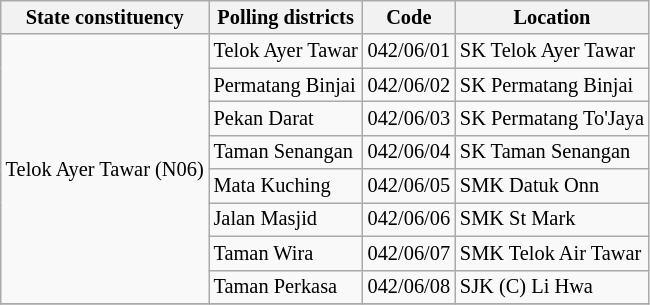<table class="wikitable sortable mw-collapsible" style="white-space:nowrap;font-size:85%">
<tr>
<th>State constituency</th>
<th>Polling districts</th>
<th>Code</th>
<th>Location</th>
</tr>
<tr>
<td rowspan="8">Telok Ayer Tawar (N06)</td>
<td>Telok Ayer Tawar</td>
<td>042/06/01</td>
<td>SK Telok Ayer Tawar</td>
</tr>
<tr>
<td>Permatang Binjai</td>
<td>042/06/02</td>
<td>SK Permatang Binjai</td>
</tr>
<tr>
<td>Pekan Darat</td>
<td>042/06/03</td>
<td>SK Permatang To'Jaya</td>
</tr>
<tr>
<td>Taman Senangan</td>
<td>042/06/04</td>
<td>SK Taman Senangan</td>
</tr>
<tr>
<td>Mata Kuching</td>
<td>042/06/05</td>
<td>SMK Datuk Onn</td>
</tr>
<tr>
<td>Jalan Masjid</td>
<td>042/06/06</td>
<td>SMK St Mark</td>
</tr>
<tr>
<td>Taman Wira</td>
<td>042/06/07</td>
<td>SMK Telok Air Tawar</td>
</tr>
<tr>
<td>Taman Perkasa</td>
<td>042/06/08</td>
<td>SJK (C) Li Hwa</td>
</tr>
<tr>
</tr>
</table>
